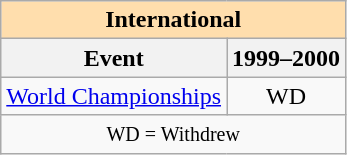<table class="wikitable" style="text-align:center">
<tr>
<th style="background-color: #ffdead; " colspan=4 align=center>International</th>
</tr>
<tr>
<th>Event</th>
<th>1999–2000</th>
</tr>
<tr>
<td align=left><a href='#'>World Championships</a></td>
<td>WD</td>
</tr>
<tr>
<td colspan=2 align=center><small> WD = Withdrew </small></td>
</tr>
</table>
